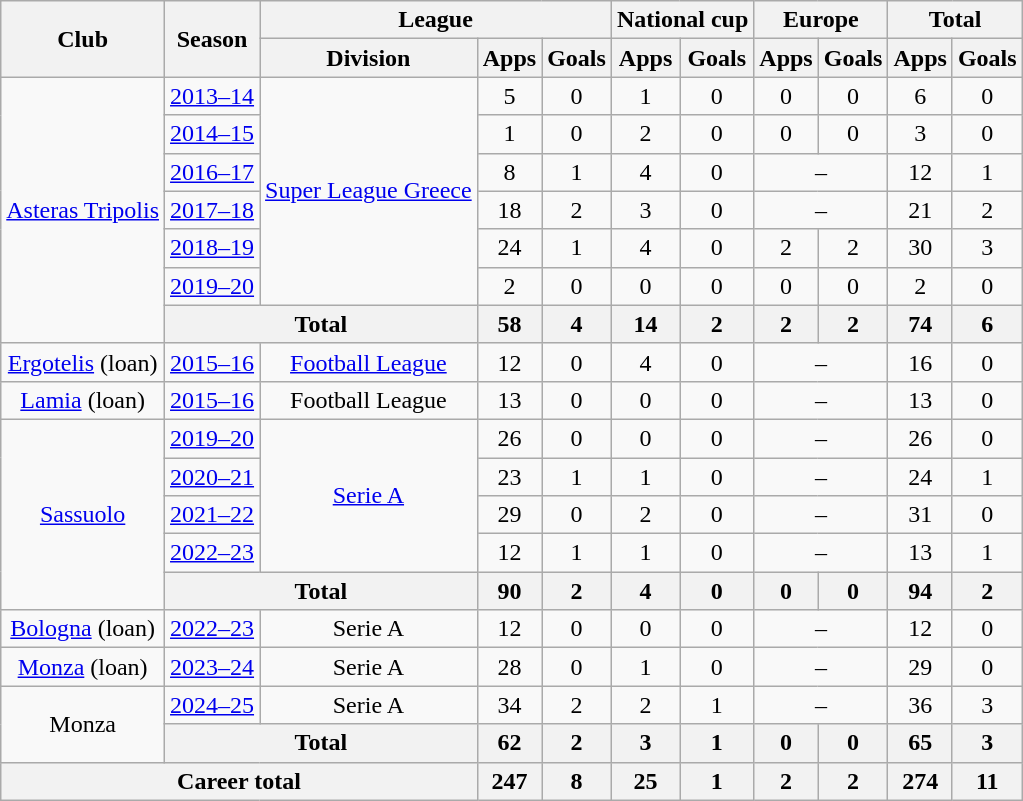<table class="wikitable" style="text-align:center">
<tr>
<th rowspan="2">Club</th>
<th rowspan="2">Season</th>
<th colspan="3">League</th>
<th colspan="2">National cup</th>
<th colspan="2">Europe</th>
<th colspan="2">Total</th>
</tr>
<tr>
<th>Division</th>
<th>Apps</th>
<th>Goals</th>
<th>Apps</th>
<th>Goals</th>
<th>Apps</th>
<th>Goals</th>
<th>Apps</th>
<th>Goals</th>
</tr>
<tr>
<td rowspan="7"><a href='#'>Asteras Tripolis</a></td>
<td><a href='#'>2013–14</a></td>
<td rowspan="6"><a href='#'>Super League Greece</a></td>
<td>5</td>
<td>0</td>
<td>1</td>
<td>0</td>
<td>0</td>
<td>0</td>
<td>6</td>
<td>0</td>
</tr>
<tr>
<td><a href='#'>2014–15</a></td>
<td>1</td>
<td>0</td>
<td>2</td>
<td>0</td>
<td>0</td>
<td>0</td>
<td>3</td>
<td>0</td>
</tr>
<tr>
<td><a href='#'>2016–17</a></td>
<td>8</td>
<td>1</td>
<td>4</td>
<td>0</td>
<td colspan="2">–</td>
<td>12</td>
<td>1</td>
</tr>
<tr>
<td><a href='#'>2017–18</a></td>
<td>18</td>
<td>2</td>
<td>3</td>
<td>0</td>
<td colspan="2">–</td>
<td>21</td>
<td>2</td>
</tr>
<tr>
<td><a href='#'>2018–19</a></td>
<td>24</td>
<td>1</td>
<td>4</td>
<td>0</td>
<td>2</td>
<td>2</td>
<td>30</td>
<td>3</td>
</tr>
<tr>
<td><a href='#'>2019–20</a></td>
<td>2</td>
<td>0</td>
<td>0</td>
<td>0</td>
<td>0</td>
<td>0</td>
<td>2</td>
<td>0</td>
</tr>
<tr>
<th colspan="2">Total</th>
<th>58</th>
<th>4</th>
<th>14</th>
<th>2</th>
<th>2</th>
<th>2</th>
<th>74</th>
<th>6</th>
</tr>
<tr>
<td><a href='#'>Ergotelis</a> (loan)</td>
<td><a href='#'>2015–16</a></td>
<td><a href='#'>Football League</a></td>
<td>12</td>
<td>0</td>
<td>4</td>
<td>0</td>
<td colspan="2">–</td>
<td>16</td>
<td>0</td>
</tr>
<tr>
<td><a href='#'>Lamia</a> (loan)</td>
<td><a href='#'>2015–16</a></td>
<td>Football League</td>
<td>13</td>
<td>0</td>
<td>0</td>
<td>0</td>
<td colspan="2">–</td>
<td>13</td>
<td>0</td>
</tr>
<tr>
<td rowspan="5"><a href='#'>Sassuolo</a></td>
<td><a href='#'>2019–20</a></td>
<td rowspan="4"><a href='#'>Serie A</a></td>
<td>26</td>
<td>0</td>
<td>0</td>
<td>0</td>
<td colspan="2">–</td>
<td>26</td>
<td>0</td>
</tr>
<tr>
<td><a href='#'>2020–21</a></td>
<td>23</td>
<td>1</td>
<td>1</td>
<td>0</td>
<td colspan="2">–</td>
<td>24</td>
<td>1</td>
</tr>
<tr>
<td><a href='#'>2021–22</a></td>
<td>29</td>
<td>0</td>
<td>2</td>
<td>0</td>
<td colspan="2">–</td>
<td>31</td>
<td>0</td>
</tr>
<tr>
<td><a href='#'>2022–23</a></td>
<td>12</td>
<td>1</td>
<td>1</td>
<td>0</td>
<td colspan="2">–</td>
<td>13</td>
<td>1</td>
</tr>
<tr>
<th colspan="2">Total</th>
<th>90</th>
<th>2</th>
<th>4</th>
<th>0</th>
<th>0</th>
<th>0</th>
<th>94</th>
<th>2</th>
</tr>
<tr>
<td><a href='#'>Bologna</a> (loan)</td>
<td><a href='#'>2022–23</a></td>
<td>Serie A</td>
<td>12</td>
<td>0</td>
<td>0</td>
<td>0</td>
<td colspan="2">–</td>
<td>12</td>
<td>0</td>
</tr>
<tr>
<td><a href='#'>Monza</a> (loan)</td>
<td><a href='#'>2023–24</a></td>
<td>Serie A</td>
<td>28</td>
<td>0</td>
<td>1</td>
<td>0</td>
<td colspan="2">–</td>
<td>29</td>
<td>0</td>
</tr>
<tr>
<td rowspan="2">Monza</td>
<td><a href='#'>2024–25</a></td>
<td>Serie A</td>
<td>34</td>
<td>2</td>
<td>2</td>
<td>1</td>
<td colspan="2">–</td>
<td>36</td>
<td>3</td>
</tr>
<tr>
<th colspan="2">Total</th>
<th>62</th>
<th>2</th>
<th>3</th>
<th>1</th>
<th>0</th>
<th>0</th>
<th>65</th>
<th>3</th>
</tr>
<tr>
<th colspan="3">Career total</th>
<th>247</th>
<th>8</th>
<th>25</th>
<th>1</th>
<th>2</th>
<th>2</th>
<th>274</th>
<th>11</th>
</tr>
</table>
